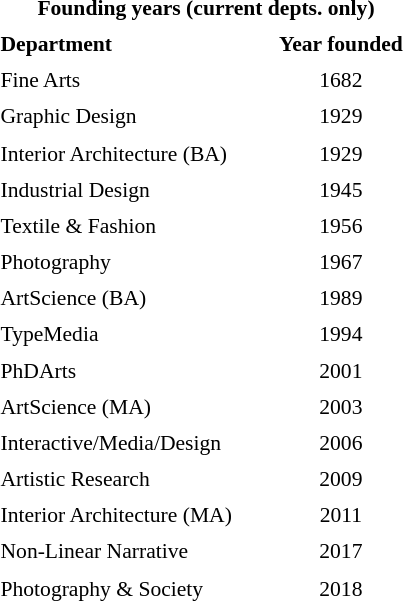<table class="toccolours" style="float:right; margin-left:1em; font-size:90%; line-height:1.4em; width:280px;">
<tr>
<th colspan="2" style="text-align: center;">Founding years (current depts. only)</th>
</tr>
<tr>
<td><strong>Department</strong></td>
<td style="text-align: center;"><strong>Year founded</strong></td>
</tr>
<tr>
<td>Fine Arts</td>
<td style="text-align: center;">1682</td>
</tr>
<tr>
<td>Graphic Design</td>
<td style="text-align: center;">1929</td>
</tr>
<tr>
<td>Interior Architecture (BA)</td>
<td style="text-align: center;">1929</td>
</tr>
<tr>
<td>Industrial Design</td>
<td style="text-align: center;">1945</td>
</tr>
<tr>
<td>Textile & Fashion</td>
<td style="text-align: center;">1956</td>
</tr>
<tr>
<td>Photography</td>
<td style="text-align: center;">1967</td>
</tr>
<tr>
<td>ArtScience (BA)</td>
<td style="text-align: center;">1989</td>
</tr>
<tr>
<td>TypeMedia</td>
<td style="text-align: center;">1994</td>
</tr>
<tr>
<td>PhDArts</td>
<td style="text-align: center;">2001</td>
</tr>
<tr>
<td>ArtScience (MA)</td>
<td style="text-align: center;">2003</td>
</tr>
<tr>
<td>Interactive/Media/Design</td>
<td style="text-align: center;">2006</td>
</tr>
<tr>
<td>Artistic Research</td>
<td style="text-align: center;">2009</td>
</tr>
<tr>
<td>Interior Architecture (MA)</td>
<td style="text-align: center;">2011</td>
</tr>
<tr>
<td>Non-Linear Narrative</td>
<td style="text-align: center;">2017</td>
</tr>
<tr>
<td>Photography & Society</td>
<td style="text-align: center;">2018</td>
</tr>
</table>
